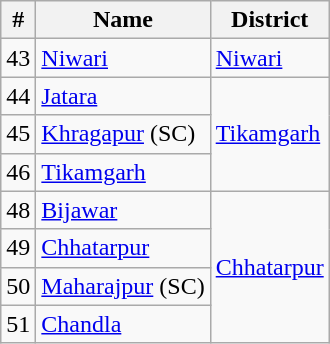<table class="wikitable">
<tr>
<th>#</th>
<th>Name</th>
<th>District</th>
</tr>
<tr>
<td>43</td>
<td><a href='#'>Niwari</a></td>
<td><a href='#'>Niwari</a></td>
</tr>
<tr>
<td>44</td>
<td><a href='#'>Jatara</a></td>
<td rowspan="3"><a href='#'>Tikamgarh</a></td>
</tr>
<tr>
<td>45</td>
<td><a href='#'>Khragapur</a> (SC)</td>
</tr>
<tr>
<td>46</td>
<td><a href='#'>Tikamgarh</a></td>
</tr>
<tr>
<td>48</td>
<td><a href='#'>Bijawar</a></td>
<td rowspan="4"><a href='#'>Chhatarpur</a></td>
</tr>
<tr>
<td>49</td>
<td><a href='#'>Chhatarpur</a></td>
</tr>
<tr>
<td>50</td>
<td><a href='#'>Maharajpur</a> (SC)</td>
</tr>
<tr>
<td>51</td>
<td><a href='#'>Chandla</a></td>
</tr>
</table>
